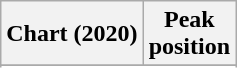<table class="wikitable plainrowheaders">
<tr>
<th>Chart (2020)</th>
<th>Peak<br>position</th>
</tr>
<tr>
</tr>
<tr>
</tr>
<tr>
</tr>
<tr>
</tr>
<tr>
</tr>
<tr>
</tr>
</table>
